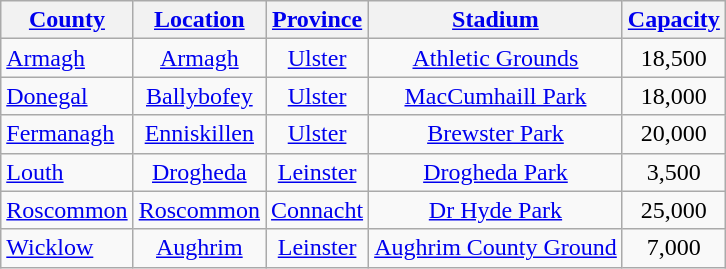<table class="wikitable sortable" style="text-align:center">
<tr>
<th><a href='#'>County</a></th>
<th><a href='#'>Location</a></th>
<th><a href='#'>Province</a></th>
<th><a href='#'>Stadium</a></th>
<th><a href='#'>Capacity</a></th>
</tr>
<tr>
<td style="text-align:left"> <a href='#'>Armagh</a></td>
<td><a href='#'>Armagh</a></td>
<td><a href='#'>Ulster</a></td>
<td><a href='#'>Athletic Grounds</a></td>
<td>18,500</td>
</tr>
<tr>
<td style="text-align:left"> <a href='#'>Donegal</a></td>
<td><a href='#'>Ballybofey</a></td>
<td><a href='#'>Ulster</a></td>
<td><a href='#'>MacCumhaill Park</a></td>
<td>18,000</td>
</tr>
<tr>
<td style="text-align:left"> <a href='#'>Fermanagh</a></td>
<td><a href='#'>Enniskillen</a></td>
<td><a href='#'>Ulster</a></td>
<td><a href='#'>Brewster Park</a></td>
<td>20,000</td>
</tr>
<tr>
<td style="text-align:left"> <a href='#'>Louth</a></td>
<td><a href='#'>Drogheda</a></td>
<td><a href='#'>Leinster</a></td>
<td><a href='#'>Drogheda Park</a></td>
<td>3,500</td>
</tr>
<tr>
<td style="text-align:left"> <a href='#'>Roscommon</a></td>
<td><a href='#'>Roscommon</a></td>
<td><a href='#'>Connacht</a></td>
<td><a href='#'>Dr Hyde Park</a></td>
<td>25,000</td>
</tr>
<tr>
<td style="text-align:left"> <a href='#'>Wicklow</a></td>
<td><a href='#'>Aughrim</a></td>
<td><a href='#'>Leinster</a></td>
<td><a href='#'>Aughrim County Ground</a></td>
<td>7,000</td>
</tr>
</table>
